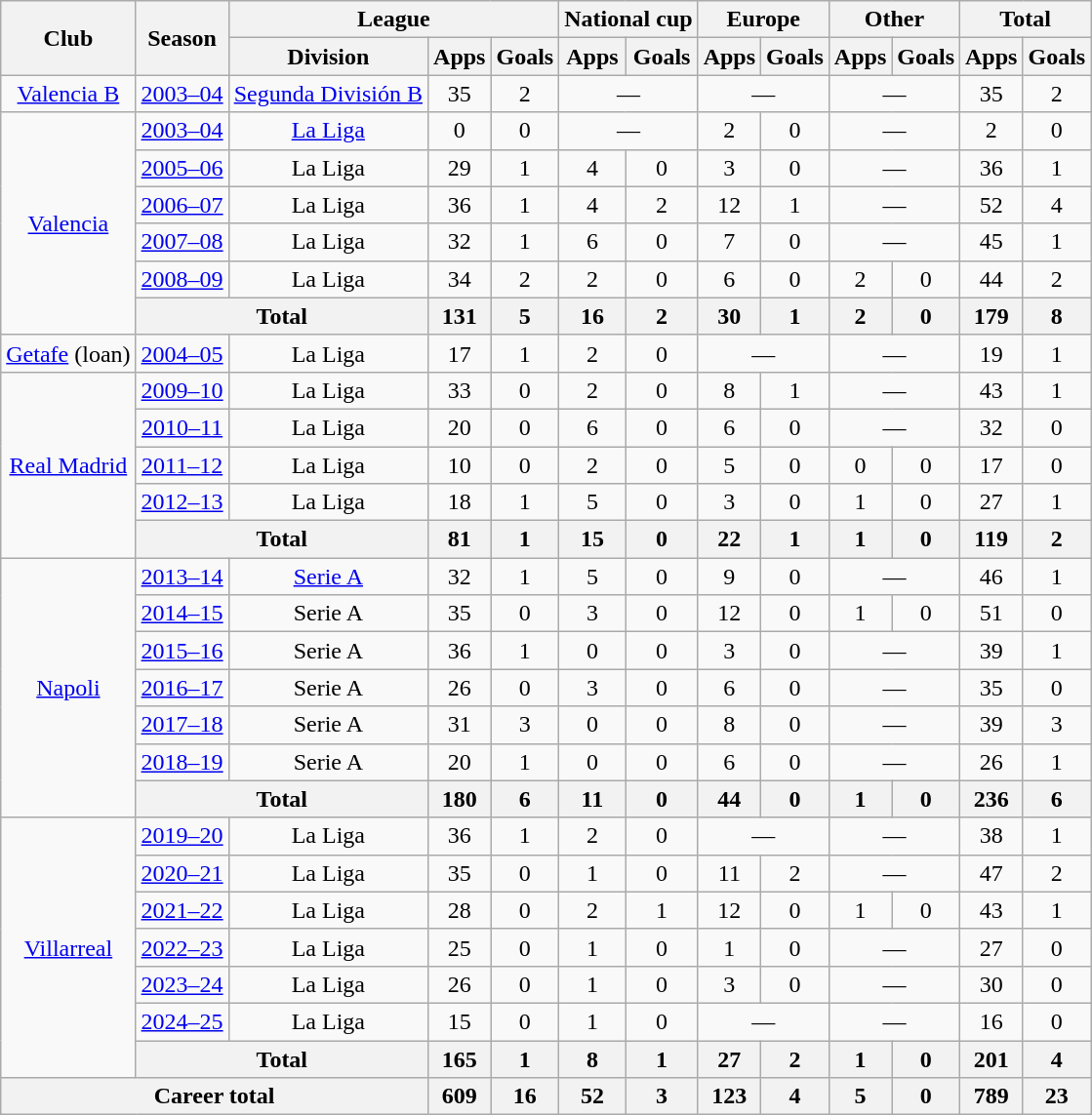<table class="wikitable" style="text-align:center">
<tr>
<th rowspan="2">Club</th>
<th rowspan="2">Season</th>
<th colspan="3">League</th>
<th colspan="2">National cup</th>
<th colspan="2">Europe</th>
<th colspan="2">Other</th>
<th colspan="2">Total</th>
</tr>
<tr>
<th>Division</th>
<th>Apps</th>
<th>Goals</th>
<th>Apps</th>
<th>Goals</th>
<th>Apps</th>
<th>Goals</th>
<th>Apps</th>
<th>Goals</th>
<th>Apps</th>
<th>Goals</th>
</tr>
<tr>
<td><a href='#'>Valencia B</a></td>
<td><a href='#'>2003–04</a></td>
<td><a href='#'>Segunda División B</a></td>
<td>35</td>
<td>2</td>
<td colspan="2">—</td>
<td colspan="2">—</td>
<td colspan="2">—</td>
<td>35</td>
<td>2</td>
</tr>
<tr>
<td rowspan="6"><a href='#'>Valencia</a></td>
<td><a href='#'>2003–04</a></td>
<td><a href='#'>La Liga</a></td>
<td>0</td>
<td>0</td>
<td colspan="2">—</td>
<td>2</td>
<td>0</td>
<td colspan="2">—</td>
<td>2</td>
<td>0</td>
</tr>
<tr>
<td><a href='#'>2005–06</a></td>
<td>La Liga</td>
<td>29</td>
<td>1</td>
<td>4</td>
<td>0</td>
<td>3</td>
<td>0</td>
<td colspan="2">—</td>
<td>36</td>
<td>1</td>
</tr>
<tr>
<td><a href='#'>2006–07</a></td>
<td>La Liga</td>
<td>36</td>
<td>1</td>
<td>4</td>
<td>2</td>
<td>12</td>
<td>1</td>
<td colspan="2">—</td>
<td>52</td>
<td>4</td>
</tr>
<tr>
<td><a href='#'>2007–08</a></td>
<td>La Liga</td>
<td>32</td>
<td>1</td>
<td>6</td>
<td>0</td>
<td>7</td>
<td>0</td>
<td colspan="2">—</td>
<td>45</td>
<td>1</td>
</tr>
<tr>
<td><a href='#'>2008–09</a></td>
<td>La Liga</td>
<td>34</td>
<td>2</td>
<td>2</td>
<td>0</td>
<td>6</td>
<td>0</td>
<td>2</td>
<td>0</td>
<td>44</td>
<td>2</td>
</tr>
<tr>
<th colspan="2">Total</th>
<th>131</th>
<th>5</th>
<th>16</th>
<th>2</th>
<th>30</th>
<th>1</th>
<th>2</th>
<th>0</th>
<th>179</th>
<th>8</th>
</tr>
<tr>
<td><a href='#'>Getafe</a> (loan)</td>
<td><a href='#'>2004–05</a></td>
<td>La Liga</td>
<td>17</td>
<td>1</td>
<td>2</td>
<td>0</td>
<td colspan="2">—</td>
<td colspan="2">—</td>
<td>19</td>
<td>1</td>
</tr>
<tr>
<td rowspan="5"><a href='#'>Real Madrid</a></td>
<td><a href='#'>2009–10</a></td>
<td>La Liga</td>
<td>33</td>
<td>0</td>
<td>2</td>
<td>0</td>
<td>8</td>
<td>1</td>
<td colspan="2">—</td>
<td>43</td>
<td>1</td>
</tr>
<tr>
<td><a href='#'>2010–11</a></td>
<td>La Liga</td>
<td>20</td>
<td>0</td>
<td>6</td>
<td>0</td>
<td>6</td>
<td>0</td>
<td colspan="2">—</td>
<td>32</td>
<td>0</td>
</tr>
<tr>
<td><a href='#'>2011–12</a></td>
<td>La Liga</td>
<td>10</td>
<td>0</td>
<td>2</td>
<td>0</td>
<td>5</td>
<td>0</td>
<td>0</td>
<td>0</td>
<td>17</td>
<td>0</td>
</tr>
<tr>
<td><a href='#'>2012–13</a></td>
<td>La Liga</td>
<td>18</td>
<td>1</td>
<td>5</td>
<td>0</td>
<td>3</td>
<td>0</td>
<td>1</td>
<td>0</td>
<td>27</td>
<td>1</td>
</tr>
<tr>
<th colspan="2">Total</th>
<th>81</th>
<th>1</th>
<th>15</th>
<th>0</th>
<th>22</th>
<th>1</th>
<th>1</th>
<th>0</th>
<th>119</th>
<th>2</th>
</tr>
<tr>
<td rowspan="7"><a href='#'>Napoli</a></td>
<td><a href='#'>2013–14</a></td>
<td><a href='#'>Serie A</a></td>
<td>32</td>
<td>1</td>
<td>5</td>
<td>0</td>
<td>9</td>
<td>0</td>
<td colspan="2">—</td>
<td>46</td>
<td>1</td>
</tr>
<tr>
<td><a href='#'>2014–15</a></td>
<td>Serie A</td>
<td>35</td>
<td>0</td>
<td>3</td>
<td>0</td>
<td>12</td>
<td>0</td>
<td>1</td>
<td>0</td>
<td>51</td>
<td>0</td>
</tr>
<tr>
<td><a href='#'>2015–16</a></td>
<td>Serie A</td>
<td>36</td>
<td>1</td>
<td>0</td>
<td>0</td>
<td>3</td>
<td>0</td>
<td colspan="2">—</td>
<td>39</td>
<td>1</td>
</tr>
<tr>
<td><a href='#'>2016–17</a></td>
<td>Serie A</td>
<td>26</td>
<td>0</td>
<td>3</td>
<td>0</td>
<td>6</td>
<td>0</td>
<td colspan="2">—</td>
<td>35</td>
<td>0</td>
</tr>
<tr>
<td><a href='#'>2017–18</a></td>
<td>Serie A</td>
<td>31</td>
<td>3</td>
<td>0</td>
<td>0</td>
<td>8</td>
<td>0</td>
<td colspan="2">—</td>
<td>39</td>
<td>3</td>
</tr>
<tr>
<td><a href='#'>2018–19</a></td>
<td>Serie A</td>
<td>20</td>
<td>1</td>
<td>0</td>
<td>0</td>
<td>6</td>
<td>0</td>
<td colspan="2">—</td>
<td>26</td>
<td>1</td>
</tr>
<tr>
<th colspan="2">Total</th>
<th>180</th>
<th>6</th>
<th>11</th>
<th>0</th>
<th>44</th>
<th>0</th>
<th>1</th>
<th>0</th>
<th>236</th>
<th>6</th>
</tr>
<tr>
<td rowspan="7"><a href='#'>Villarreal</a></td>
<td><a href='#'>2019–20</a></td>
<td>La Liga</td>
<td>36</td>
<td>1</td>
<td>2</td>
<td>0</td>
<td colspan="2">—</td>
<td colspan="2">—</td>
<td>38</td>
<td>1</td>
</tr>
<tr>
<td><a href='#'>2020–21</a></td>
<td>La Liga</td>
<td>35</td>
<td>0</td>
<td>1</td>
<td>0</td>
<td>11</td>
<td>2</td>
<td colspan="2">—</td>
<td>47</td>
<td>2</td>
</tr>
<tr>
<td><a href='#'>2021–22</a></td>
<td>La Liga</td>
<td>28</td>
<td>0</td>
<td>2</td>
<td>1</td>
<td>12</td>
<td>0</td>
<td>1</td>
<td>0</td>
<td>43</td>
<td>1</td>
</tr>
<tr>
<td><a href='#'>2022–23</a></td>
<td>La Liga</td>
<td>25</td>
<td>0</td>
<td>1</td>
<td>0</td>
<td>1</td>
<td>0</td>
<td colspan="2">—</td>
<td>27</td>
<td>0</td>
</tr>
<tr>
<td><a href='#'>2023–24</a></td>
<td>La Liga</td>
<td>26</td>
<td>0</td>
<td>1</td>
<td>0</td>
<td>3</td>
<td>0</td>
<td colspan="2">—</td>
<td>30</td>
<td>0</td>
</tr>
<tr>
<td><a href='#'>2024–25</a></td>
<td>La Liga</td>
<td>15</td>
<td>0</td>
<td>1</td>
<td>0</td>
<td colspan="2">—</td>
<td colspan="2">—</td>
<td>16</td>
<td>0</td>
</tr>
<tr>
<th colspan="2">Total</th>
<th>165</th>
<th>1</th>
<th>8</th>
<th>1</th>
<th>27</th>
<th>2</th>
<th>1</th>
<th>0</th>
<th>201</th>
<th>4</th>
</tr>
<tr>
<th colspan="3">Career total</th>
<th>609</th>
<th>16</th>
<th>52</th>
<th>3</th>
<th>123</th>
<th>4</th>
<th>5</th>
<th>0</th>
<th>789</th>
<th>23</th>
</tr>
</table>
